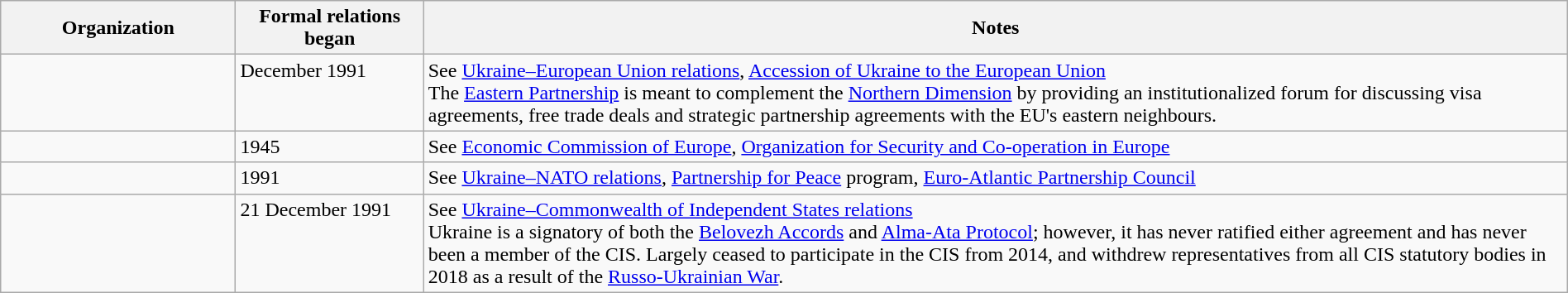<table class="wikitable sortable" style="width:100%">
<tr>
<th width="15%">Organization</th>
<th width="12%">Formal relations began</th>
<th>Notes</th>
</tr>
<tr style="vertical-align:top">
<td></td>
<td>December 1991</td>
<td>See <a href='#'>Ukraine–European Union relations</a>, <a href='#'>Accession of Ukraine to the European Union</a><br>The <a href='#'>Eastern Partnership</a> is meant to complement the <a href='#'>Northern Dimension</a> by providing an institutionalized forum for discussing visa agreements, free trade deals and strategic partnership agreements with the EU's eastern neighbours.</td>
</tr>
<tr style="vertical-align:top">
<td></td>
<td>1945</td>
<td>See <a href='#'>Economic Commission of Europe</a>, <a href='#'>Organization for Security and Co-operation in Europe</a></td>
</tr>
<tr style="vertical-align:top">
<td></td>
<td>1991</td>
<td>See <a href='#'>Ukraine–NATO relations</a>, <a href='#'>Partnership for Peace</a> program, <a href='#'>Euro-Atlantic Partnership Council</a></td>
</tr>
<tr style="vertical-align:top">
<td></td>
<td>21 December 1991</td>
<td>See <a href='#'>Ukraine–Commonwealth of Independent States relations</a><br>Ukraine is a signatory of both the <a href='#'>Belovezh Accords</a> and <a href='#'>Alma-Ata Protocol</a>; however, it has never ratified either agreement and has never been a member of the CIS. Largely ceased to participate in the CIS from 2014, and withdrew representatives from all CIS statutory bodies in 2018 as a result of the <a href='#'>Russo-Ukrainian War</a>.</td>
</tr>
</table>
